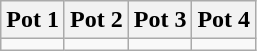<table class="wikitable">
<tr>
<th>Pot 1</th>
<th>Pot 2</th>
<th>Pot 3</th>
<th>Pot 4</th>
</tr>
<tr>
<td valign=top></td>
<td valign=top></td>
<td valign=top></td>
<td valign=top></td>
</tr>
</table>
